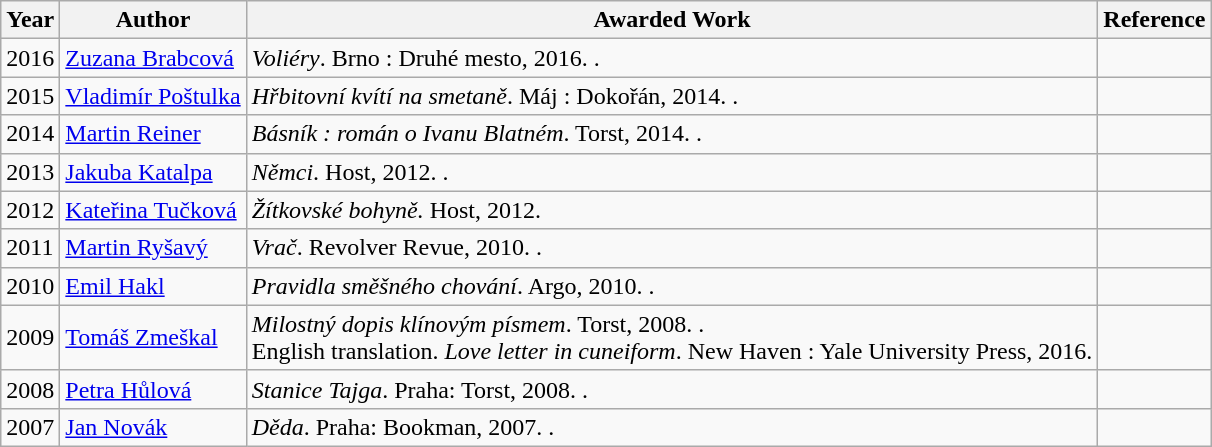<table class="wikitable">
<tr>
<th>Year</th>
<th>Author</th>
<th>Awarded Work</th>
<th>Reference</th>
</tr>
<tr>
<td>2016</td>
<td><a href='#'>Zuzana Brabcová</a></td>
<td><em>Voliéry</em>. Brno : Druhé mesto, 2016. .</td>
<td></td>
</tr>
<tr>
<td>2015</td>
<td><a href='#'>Vladimír Poštulka</a></td>
<td><em>Hřbitovní kvítí na smetaně</em>. Máj : Dokořán, 2014. .</td>
<td></td>
</tr>
<tr>
<td>2014</td>
<td><a href='#'>Martin Reiner</a></td>
<td><em>Básník : román o Ivanu Blatném</em>. Torst, 2014. .</td>
<td></td>
</tr>
<tr>
<td>2013</td>
<td><a href='#'>Jakuba Katalpa</a></td>
<td><em>Němci</em>. Host, 2012. .</td>
<td></td>
</tr>
<tr>
<td>2012</td>
<td><a href='#'>Kateřina Tučková</a></td>
<td><em>Žítkovské bohyně.</em> Host, 2012. </td>
<td></td>
</tr>
<tr>
<td>2011</td>
<td><a href='#'>Martin Ryšavý</a></td>
<td><em>Vrač</em>. Revolver Revue, 2010. .</td>
<td></td>
</tr>
<tr>
<td>2010</td>
<td><a href='#'>Emil Hakl</a></td>
<td><em>Pravidla směšného chování</em>. Argo, 2010. .</td>
<td></td>
</tr>
<tr>
<td>2009</td>
<td><a href='#'>Tomáš Zmeškal</a></td>
<td><em>Milostný dopis klínovým písmem</em>. Torst, 2008. .<br>English translation. <em>Love letter in cuneiform</em>. New Haven : Yale University Press, 2016. </td>
<td></td>
</tr>
<tr>
<td>2008</td>
<td><a href='#'>Petra Hůlová</a></td>
<td><em>Stanice Tajga</em>. Praha: Torst, 2008. .</td>
<td></td>
</tr>
<tr>
<td>2007</td>
<td><a href='#'>Jan Novák</a></td>
<td><em>Děda</em>. Praha: Bookman, 2007. .</td>
<td></td>
</tr>
</table>
